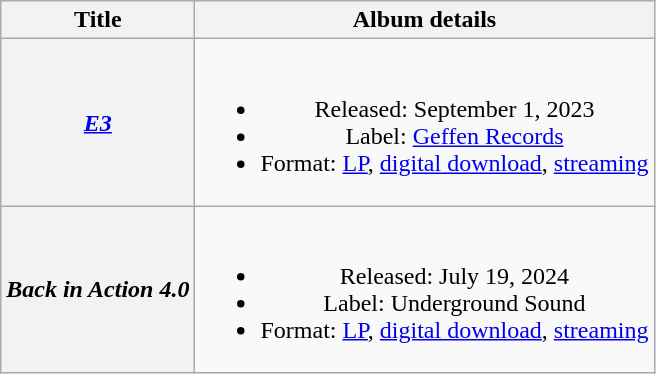<table class="wikitable plainrowheaders" style="text-align:center;">
<tr>
<th scope="col">Title</th>
<th scope="col">Album details</th>
</tr>
<tr>
<th scope="row"><em><a href='#'>E3</a></em></th>
<td><br><ul><li>Released: September 1, 2023</li><li>Label: <a href='#'>Geffen Records</a></li><li>Format: <a href='#'>LP</a>, <a href='#'>digital download</a>, <a href='#'>streaming</a></li></ul></td>
</tr>
<tr>
<th scope="row"><em>Back in Action 4.0</em></th>
<td><br><ul><li>Released: July 19, 2024</li><li>Label: Underground Sound</li><li>Format: <a href='#'>LP</a>, <a href='#'>digital download</a>, <a href='#'>streaming</a></li></ul></td>
</tr>
</table>
